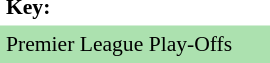<table align=right cellpadding="4" cellspacing="0" width=180px style="font-size: 90%">
<tr align=left>
<th>Key:</th>
</tr>
<tr style="background:#ACE1AF">
<td colspan=2>Premier League Play-Offs</td>
</tr>
<tr>
<td></td>
<td></td>
</tr>
</table>
